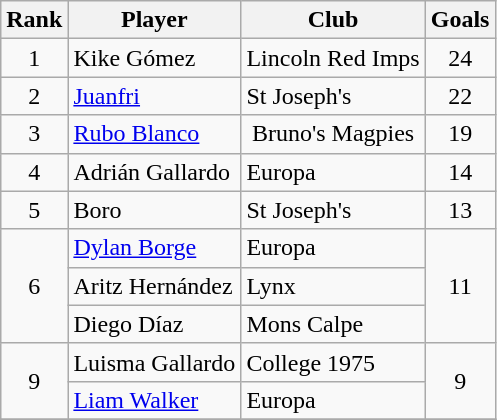<table class="wikitable" style="text-align:center">
<tr>
<th>Rank</th>
<th>Player</th>
<th>Club</th>
<th>Goals</th>
</tr>
<tr>
<td rowspan=1>1</td>
<td align="left"> Kike Gómez</td>
<td align="left">Lincoln Red Imps</td>
<td rowspan=1>24</td>
</tr>
<tr>
<td>2</td>
<td align="left"> <a href='#'>Juanfri</a></td>
<td align="left">St Joseph's</td>
<td>22</td>
</tr>
<tr>
<td>3</td>
<td align="left"> <a href='#'>Rubo Blanco</a></td>
<td algin="left">Bruno's Magpies</td>
<td>19</td>
</tr>
<tr>
<td>4</td>
<td align="left"> Adrián Gallardo</td>
<td align="left">Europa</td>
<td>14</td>
</tr>
<tr>
<td>5</td>
<td align="left"> Boro</td>
<td align="left">St Joseph's</td>
<td>13</td>
</tr>
<tr>
<td rowspan=3>6</td>
<td align="left"> <a href='#'>Dylan Borge</a></td>
<td align="left">Europa</td>
<td rowspan=3>11</td>
</tr>
<tr>
<td align="left"> Aritz Hernández</td>
<td align="left">Lynx</td>
</tr>
<tr>
<td align="left"> Diego Díaz</td>
<td align="left">Mons Calpe</td>
</tr>
<tr>
<td rowspan=2>9</td>
<td align="left"> Luisma Gallardo</td>
<td align="left">College 1975</td>
<td rowspan=2>9</td>
</tr>
<tr>
<td align="left"> <a href='#'>Liam Walker</a></td>
<td align="left">Europa</td>
</tr>
<tr>
</tr>
</table>
